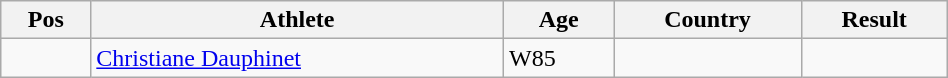<table class="wikitable"  style="text-align:center; width:50%;">
<tr>
<th>Pos</th>
<th>Athlete</th>
<th>Age</th>
<th>Country</th>
<th>Result</th>
</tr>
<tr>
<td align=center></td>
<td align=left><a href='#'>Christiane Dauphinet</a></td>
<td align=left>W85</td>
<td align=left></td>
<td></td>
</tr>
</table>
